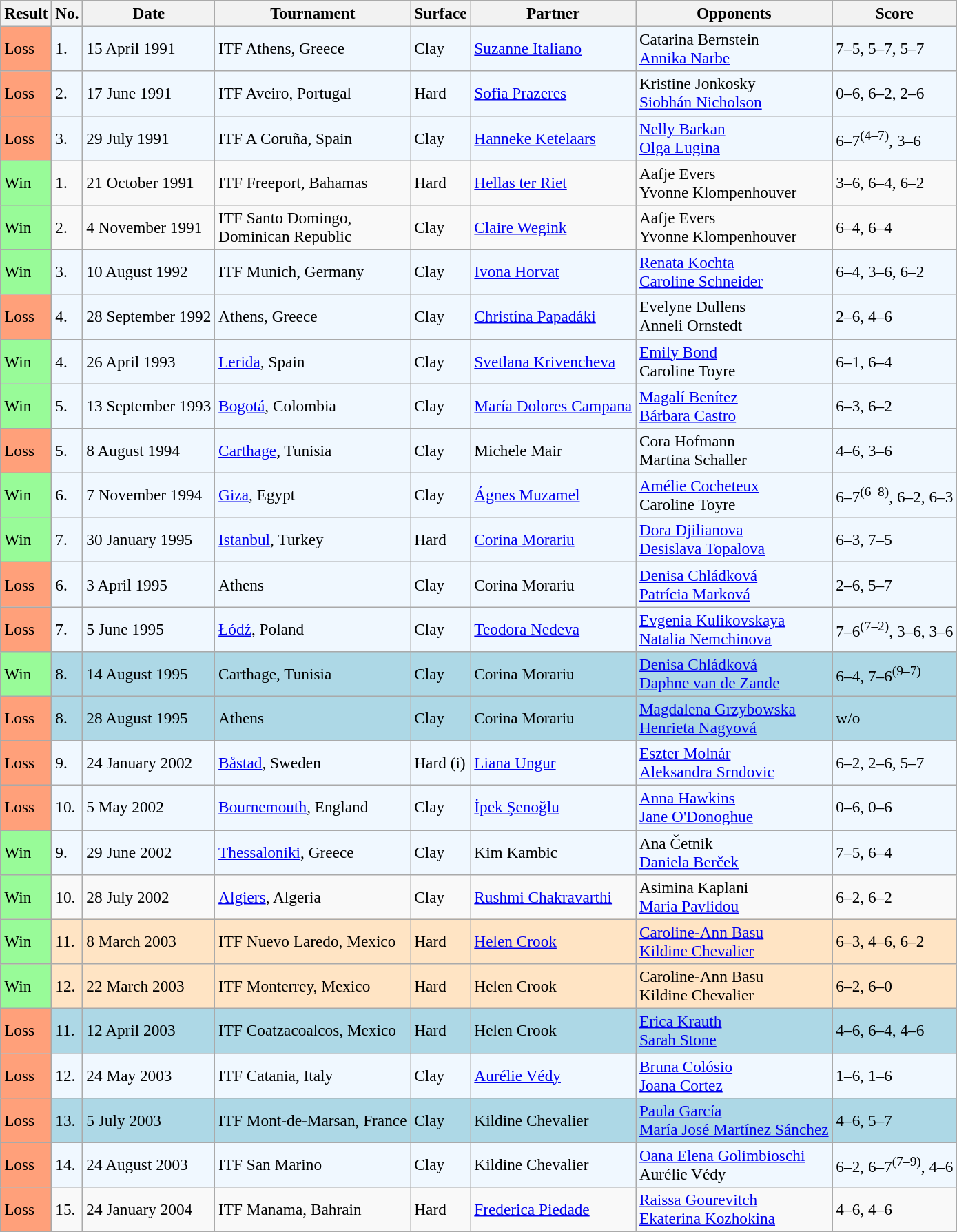<table class="sortable wikitable" style=font-size:97%>
<tr>
<th>Result</th>
<th>No.</th>
<th>Date</th>
<th>Tournament</th>
<th>Surface</th>
<th>Partner</th>
<th>Opponents</th>
<th class="unsortable">Score</th>
</tr>
<tr style="background:#f0f8ff;">
<td style="background:#ffa07a;">Loss</td>
<td>1.</td>
<td>15 April 1991</td>
<td>ITF Athens, Greece</td>
<td>Clay</td>
<td> <a href='#'>Suzanne Italiano</a></td>
<td> Catarina Bernstein <br>  <a href='#'>Annika Narbe</a></td>
<td>7–5, 5–7, 5–7</td>
</tr>
<tr style="background:#f0f8ff;">
<td style="background:#ffa07a;">Loss</td>
<td>2.</td>
<td>17 June 1991</td>
<td>ITF Aveiro, Portugal</td>
<td>Hard</td>
<td> <a href='#'>Sofia Prazeres</a></td>
<td> Kristine Jonkosky <br>  <a href='#'>Siobhán Nicholson</a></td>
<td>0–6, 6–2, 2–6</td>
</tr>
<tr style="background:#f0f8ff;">
<td style="background:#ffa07a;">Loss</td>
<td>3.</td>
<td>29 July 1991</td>
<td>ITF A Coruña, Spain</td>
<td>Clay</td>
<td> <a href='#'>Hanneke Ketelaars</a></td>
<td> <a href='#'>Nelly Barkan</a> <br>  <a href='#'>Olga Lugina</a></td>
<td>6–7<sup>(4–7)</sup>, 3–6</td>
</tr>
<tr>
<td style="background:#98fb98;">Win</td>
<td>1.</td>
<td>21 October 1991</td>
<td>ITF Freeport, Bahamas</td>
<td>Hard</td>
<td> <a href='#'>Hellas ter Riet</a></td>
<td> Aafje Evers <br>  Yvonne Klompenhouver</td>
<td>3–6, 6–4, 6–2</td>
</tr>
<tr>
<td style="background:#98fb98;">Win</td>
<td>2.</td>
<td>4 November 1991</td>
<td>ITF Santo Domingo, <br>Dominican Republic</td>
<td>Clay</td>
<td> <a href='#'>Claire Wegink</a></td>
<td> Aafje Evers <br>  Yvonne Klompenhouver</td>
<td>6–4, 6–4</td>
</tr>
<tr style="background:#f0f8ff;">
<td style="background:#98fb98;">Win</td>
<td>3.</td>
<td>10 August 1992</td>
<td>ITF Munich, Germany</td>
<td>Clay</td>
<td> <a href='#'>Ivona Horvat</a></td>
<td> <a href='#'>Renata Kochta</a> <br>  <a href='#'>Caroline Schneider</a></td>
<td>6–4, 3–6, 6–2</td>
</tr>
<tr style="background:#f0f8ff;">
<td style="background:#ffa07a;">Loss</td>
<td>4.</td>
<td>28 September 1992</td>
<td>Athens, Greece</td>
<td>Clay</td>
<td> <a href='#'>Christína Papadáki</a></td>
<td> Evelyne Dullens <br>  Anneli Ornstedt</td>
<td>2–6, 4–6</td>
</tr>
<tr style="background:#f0f8ff;">
<td style="background:#98fb98;">Win</td>
<td>4.</td>
<td>26 April 1993</td>
<td><a href='#'>Lerida</a>, Spain</td>
<td>Clay</td>
<td> <a href='#'>Svetlana Krivencheva</a></td>
<td> <a href='#'>Emily Bond</a> <br>  Caroline Toyre</td>
<td>6–1, 6–4</td>
</tr>
<tr style="background:#f0f8ff;">
<td style="background:#98fb98;">Win</td>
<td>5.</td>
<td>13 September 1993</td>
<td><a href='#'>Bogotá</a>, Colombia</td>
<td>Clay</td>
<td> <a href='#'>María Dolores Campana</a></td>
<td> <a href='#'>Magalí Benítez</a> <br>  <a href='#'>Bárbara Castro</a></td>
<td>6–3, 6–2</td>
</tr>
<tr style="background:#f0f8ff;">
<td style="background:#ffa07a;">Loss</td>
<td>5.</td>
<td>8 August 1994</td>
<td><a href='#'>Carthage</a>, Tunisia</td>
<td>Clay</td>
<td> Michele Mair</td>
<td> Cora Hofmann <br>  Martina Schaller</td>
<td>4–6, 3–6</td>
</tr>
<tr style="background:#f0f8ff;">
<td style="background:#98fb98;">Win</td>
<td>6.</td>
<td>7 November 1994</td>
<td><a href='#'>Giza</a>, Egypt</td>
<td>Clay</td>
<td> <a href='#'>Ágnes Muzamel</a></td>
<td> <a href='#'>Amélie Cocheteux</a> <br>  Caroline Toyre</td>
<td>6–7<sup>(6–8)</sup>, 6–2, 6–3</td>
</tr>
<tr style="background:#f0f8ff;">
<td style="background:#98fb98;">Win</td>
<td>7.</td>
<td>30 January 1995</td>
<td><a href='#'>Istanbul</a>, Turkey</td>
<td>Hard</td>
<td> <a href='#'>Corina Morariu</a></td>
<td> <a href='#'>Dora Djilianova</a> <br>  <a href='#'>Desislava Topalova</a></td>
<td>6–3, 7–5</td>
</tr>
<tr style="background:#f0f8ff;">
<td style="background:#ffa07a;">Loss</td>
<td>6.</td>
<td>3 April 1995</td>
<td>Athens</td>
<td>Clay</td>
<td> Corina Morariu</td>
<td> <a href='#'>Denisa Chládková</a> <br>  <a href='#'>Patrícia Marková</a></td>
<td>2–6, 5–7</td>
</tr>
<tr style="background:#f0f8ff;">
<td style="background:#ffa07a;">Loss</td>
<td>7.</td>
<td>5 June 1995</td>
<td><a href='#'>Łódź</a>, Poland</td>
<td>Clay</td>
<td> <a href='#'>Teodora Nedeva</a></td>
<td> <a href='#'>Evgenia Kulikovskaya</a> <br>  <a href='#'>Natalia Nemchinova</a></td>
<td>7–6<sup>(7–2)</sup>, 3–6, 3–6</td>
</tr>
<tr style="background:lightblue;">
<td style="background:#98fb98;">Win</td>
<td>8.</td>
<td>14 August 1995</td>
<td>Carthage, Tunisia</td>
<td>Clay</td>
<td> Corina Morariu</td>
<td> <a href='#'>Denisa Chládková</a> <br>  <a href='#'>Daphne van de Zande</a></td>
<td>6–4, 7–6<sup>(9–7)</sup></td>
</tr>
<tr style="background:lightblue;">
<td style="background:#ffa07a;">Loss</td>
<td>8.</td>
<td>28 August 1995</td>
<td>Athens</td>
<td>Clay</td>
<td> Corina Morariu</td>
<td> <a href='#'>Magdalena Grzybowska</a> <br>  <a href='#'>Henrieta Nagyová</a></td>
<td>w/o</td>
</tr>
<tr style="background:#f0f8ff;">
<td style="background:#ffa07a;">Loss</td>
<td>9.</td>
<td>24 January 2002</td>
<td><a href='#'>Båstad</a>, Sweden</td>
<td>Hard (i)</td>
<td> <a href='#'>Liana Ungur</a></td>
<td> <a href='#'>Eszter Molnár</a> <br>  <a href='#'>Aleksandra Srndovic</a></td>
<td>6–2, 2–6, 5–7</td>
</tr>
<tr style="background:#f0f8ff;">
<td style="background:#ffa07a;">Loss</td>
<td>10.</td>
<td>5 May 2002</td>
<td><a href='#'>Bournemouth</a>, England</td>
<td>Clay</td>
<td> <a href='#'>İpek Şenoğlu</a></td>
<td> <a href='#'>Anna Hawkins</a> <br>  <a href='#'>Jane O'Donoghue</a></td>
<td>0–6, 0–6</td>
</tr>
<tr style="background:#f0f8ff;">
<td style="background:#98fb98;">Win</td>
<td>9.</td>
<td>29 June 2002</td>
<td><a href='#'>Thessaloniki</a>, Greece</td>
<td>Clay</td>
<td> Kim Kambic</td>
<td> Ana Četnik <br>  <a href='#'>Daniela Berček</a></td>
<td>7–5, 6–4</td>
</tr>
<tr>
<td style="background:#98fb98;">Win</td>
<td>10.</td>
<td>28 July 2002</td>
<td><a href='#'>Algiers</a>, Algeria</td>
<td>Clay</td>
<td> <a href='#'>Rushmi Chakravarthi</a></td>
<td> Asimina Kaplani <br>  <a href='#'>Maria Pavlidou</a></td>
<td>6–2, 6–2</td>
</tr>
<tr style="background:#ffe4c4;">
<td style="background:#98fb98;">Win</td>
<td>11.</td>
<td>8 March 2003</td>
<td>ITF Nuevo Laredo, Mexico</td>
<td>Hard</td>
<td> <a href='#'>Helen Crook</a></td>
<td> <a href='#'>Caroline-Ann Basu</a> <br>  <a href='#'>Kildine Chevalier</a></td>
<td>6–3, 4–6, 6–2</td>
</tr>
<tr style="background:#ffe4c4;">
<td style="background:#98fb98;">Win</td>
<td>12.</td>
<td>22 March 2003</td>
<td>ITF Monterrey, Mexico</td>
<td>Hard</td>
<td> Helen Crook</td>
<td> Caroline-Ann Basu <br>  Kildine Chevalier</td>
<td>6–2, 6–0</td>
</tr>
<tr style="background:lightblue;">
<td style="background:#ffa07a;">Loss</td>
<td>11.</td>
<td>12 April 2003</td>
<td>ITF Coatzacoalcos, Mexico</td>
<td>Hard</td>
<td> Helen Crook</td>
<td> <a href='#'>Erica Krauth</a> <br>  <a href='#'>Sarah Stone</a></td>
<td>4–6, 6–4, 4–6</td>
</tr>
<tr style="background:#f0f8ff;">
<td style="background:#ffa07a;">Loss</td>
<td>12.</td>
<td>24 May 2003</td>
<td>ITF Catania, Italy</td>
<td>Clay</td>
<td> <a href='#'>Aurélie Védy</a></td>
<td> <a href='#'>Bruna Colósio</a> <br>   <a href='#'>Joana Cortez</a></td>
<td>1–6, 1–6</td>
</tr>
<tr style="background:lightblue;">
<td style="background:#ffa07a;">Loss</td>
<td>13.</td>
<td>5 July 2003</td>
<td>ITF Mont-de-Marsan, France</td>
<td>Clay</td>
<td> Kildine Chevalier</td>
<td> <a href='#'>Paula García</a> <br>  <a href='#'>María José Martínez Sánchez</a></td>
<td>4–6, 5–7</td>
</tr>
<tr style="background:#f0f8ff;">
<td style="background:#ffa07a;">Loss</td>
<td>14.</td>
<td>24 August 2003</td>
<td>ITF San Marino</td>
<td>Clay</td>
<td> Kildine Chevalier</td>
<td> <a href='#'>Oana Elena Golimbioschi</a> <br>  Aurélie Védy</td>
<td>6–2, 6–7<sup>(7–9)</sup>, 4–6</td>
</tr>
<tr>
<td style="background:#ffa07a;">Loss</td>
<td>15.</td>
<td>24 January 2004</td>
<td>ITF Manama, Bahrain</td>
<td>Hard</td>
<td> <a href='#'>Frederica Piedade</a></td>
<td> <a href='#'>Raissa Gourevitch</a> <br>  <a href='#'>Ekaterina Kozhokina</a></td>
<td>4–6, 4–6</td>
</tr>
</table>
